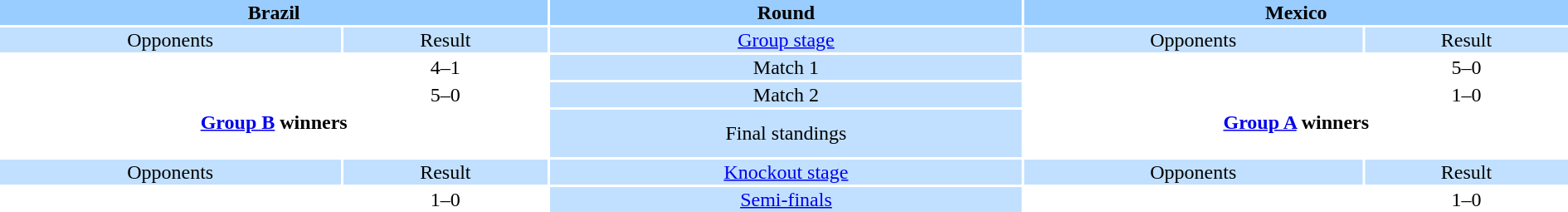<table style="width:100%; text-align:center">
<tr style="vertical-align:top; background:#99CCFF">
<th colspan="2">Brazil</th>
<th>Round</th>
<th colspan="2">Mexico</th>
</tr>
<tr style="vertical-align:top; background:#C1E0FF">
<td>Opponents</td>
<td>Result</td>
<td><a href='#'>Group stage</a></td>
<td>Opponents</td>
<td>Result</td>
</tr>
<tr>
<td align="left"></td>
<td>4–1</td>
<td style="background:#C1E0FF">Match 1</td>
<td align="left"></td>
<td>5–0</td>
</tr>
<tr>
<td align="left"></td>
<td>5–0</td>
<td style="background:#C1E0FF">Match 2</td>
<td align="left"></td>
<td>1–0</td>
</tr>
<tr>
<td colspan="2" style="text-align:center"><strong><a href='#'>Group B</a> winners</strong><br><div><br></div></td>
<td style="background:#C1E0FF">Final standings</td>
<td colspan="2" style="text-align:center"><strong><a href='#'>Group A</a> winners</strong><br><div><br></div></td>
</tr>
<tr style="vertical-align:top; background:#C1E0FF">
<td>Opponents</td>
<td>Result</td>
<td><a href='#'>Knockout stage</a></td>
<td>Opponents</td>
<td>Result</td>
</tr>
<tr>
<td align="left"></td>
<td>1–0</td>
<td style="background:#C1E0FF"><a href='#'>Semi-finals</a></td>
<td align="left"></td>
<td>1–0</td>
</tr>
</table>
